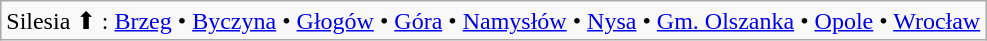<table class="wikitable">
<tr>
<td>Silesia ⬆ : <a href='#'>Brzeg</a> • <a href='#'>Byczyna</a> • <a href='#'>Głogów</a> • <a href='#'>Góra</a> • <a href='#'>Namysłów</a> • <a href='#'>Nysa</a> • <a href='#'>Gm. Olszanka</a> • <a href='#'>Opole</a> • <a href='#'>Wrocław</a></td>
</tr>
</table>
